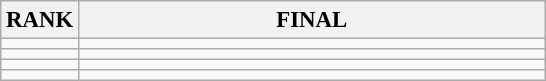<table class="wikitable" style="font-size:95%;">
<tr>
<th>RANK</th>
<th align="left" style="width: 20em">FINAL</th>
</tr>
<tr>
<td align="center"></td>
<td></td>
</tr>
<tr>
<td align="center"></td>
<td></td>
</tr>
<tr>
<td align="center"></td>
<td></td>
</tr>
<tr>
<td align="center"></td>
<td></td>
</tr>
</table>
